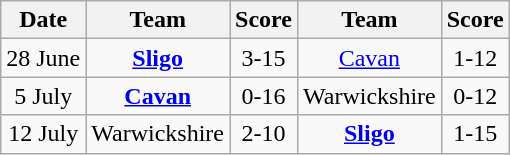<table class="wikitable">
<tr>
<th>Date</th>
<th>Team</th>
<th>Score</th>
<th>Team</th>
<th>Score</th>
</tr>
<tr align="center">
<td>28 June</td>
<td><strong><a href='#'>Sligo</a></strong></td>
<td>3-15</td>
<td><a href='#'>Cavan</a></td>
<td>1-12</td>
</tr>
<tr align="center">
<td>5 July</td>
<td><strong><a href='#'>Cavan</a></strong></td>
<td>0-16</td>
<td>Warwickshire</td>
<td>0-12</td>
</tr>
<tr align="center">
<td>12 July</td>
<td>Warwickshire</td>
<td>2-10</td>
<td><strong><a href='#'>Sligo</a></strong></td>
<td>1-15</td>
</tr>
</table>
